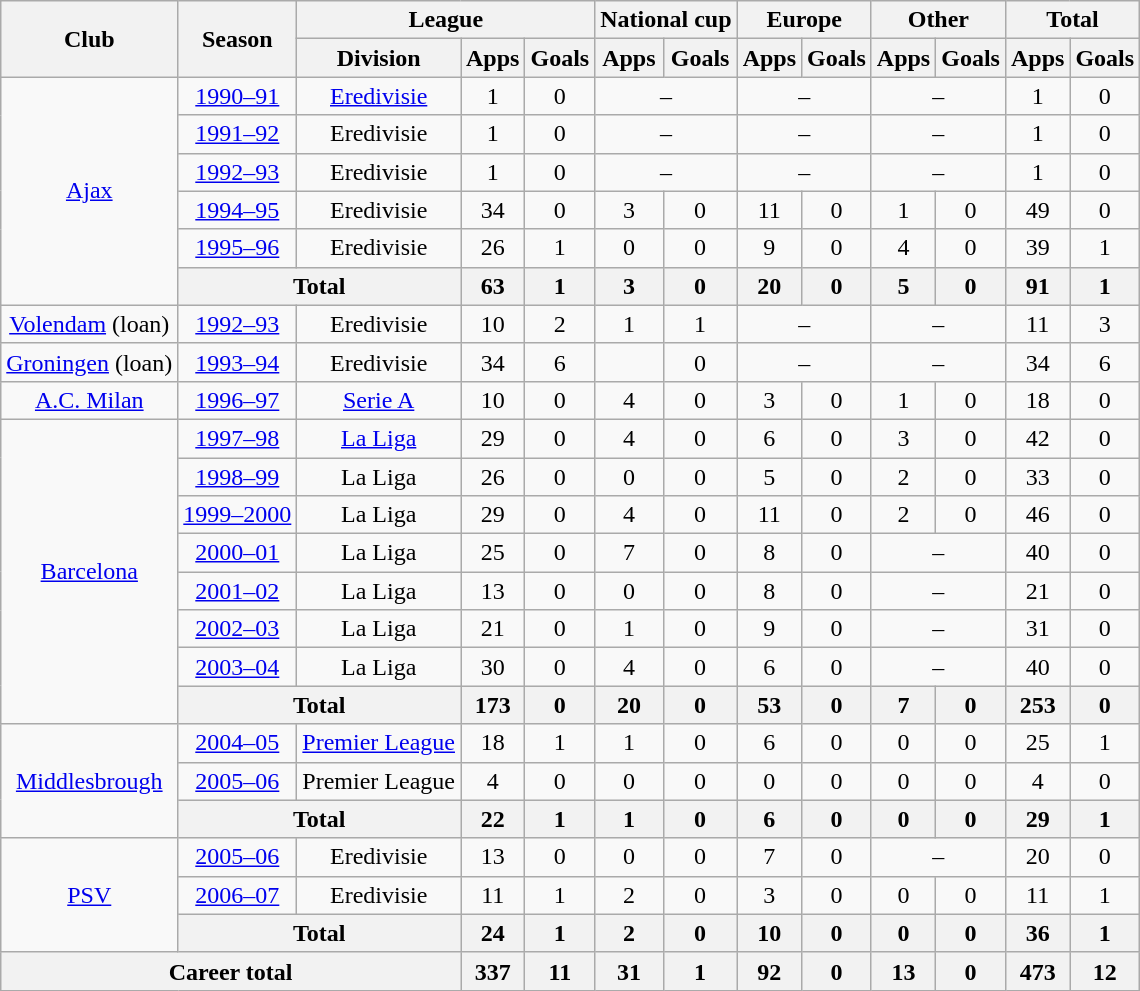<table class=wikitable style="text-align:center">
<tr>
<th rowspan="2">Club</th>
<th rowspan="2">Season</th>
<th colspan="3">League</th>
<th colspan="2">National cup</th>
<th colspan="2">Europe</th>
<th colspan="2">Other</th>
<th colspan="2">Total</th>
</tr>
<tr>
<th>Division</th>
<th>Apps</th>
<th>Goals</th>
<th>Apps</th>
<th>Goals</th>
<th>Apps</th>
<th>Goals</th>
<th>Apps</th>
<th>Goals</th>
<th>Apps</th>
<th>Goals</th>
</tr>
<tr>
<td rowspan="6"><a href='#'>Ajax</a></td>
<td><a href='#'>1990–91</a></td>
<td><a href='#'>Eredivisie</a></td>
<td>1</td>
<td>0</td>
<td colspan="2">–</td>
<td colspan="2">–</td>
<td colspan="2">–</td>
<td>1</td>
<td>0</td>
</tr>
<tr>
<td><a href='#'>1991–92</a></td>
<td>Eredivisie</td>
<td>1</td>
<td>0</td>
<td colspan="2">–</td>
<td colspan="2">–</td>
<td colspan="2">–</td>
<td>1</td>
<td>0</td>
</tr>
<tr>
<td><a href='#'>1992–93</a></td>
<td>Eredivisie</td>
<td>1</td>
<td>0</td>
<td colspan="2">–</td>
<td colspan="2">–</td>
<td colspan="2">–</td>
<td>1</td>
<td>0</td>
</tr>
<tr>
<td><a href='#'>1994–95</a></td>
<td>Eredivisie</td>
<td>34</td>
<td>0</td>
<td>3</td>
<td>0</td>
<td>11</td>
<td>0</td>
<td>1</td>
<td>0</td>
<td>49</td>
<td>0</td>
</tr>
<tr>
<td><a href='#'>1995–96</a></td>
<td>Eredivisie</td>
<td>26</td>
<td>1</td>
<td>0</td>
<td>0</td>
<td>9</td>
<td>0</td>
<td>4</td>
<td>0</td>
<td>39</td>
<td>1</td>
</tr>
<tr>
<th colspan="2">Total</th>
<th>63</th>
<th>1</th>
<th>3</th>
<th>0</th>
<th>20</th>
<th>0</th>
<th>5</th>
<th>0</th>
<th>91</th>
<th>1</th>
</tr>
<tr>
<td><a href='#'>Volendam</a> (loan)</td>
<td><a href='#'>1992–93</a></td>
<td>Eredivisie</td>
<td>10</td>
<td>2</td>
<td>1</td>
<td>1</td>
<td colspan="2">–</td>
<td colspan="2">–</td>
<td>11</td>
<td>3</td>
</tr>
<tr>
<td><a href='#'>Groningen</a> (loan)</td>
<td><a href='#'>1993–94</a></td>
<td>Eredivisie</td>
<td>34</td>
<td>6</td>
<td></td>
<td>0</td>
<td colspan="2">–</td>
<td colspan="2">–</td>
<td>34</td>
<td>6</td>
</tr>
<tr>
<td><a href='#'>A.C. Milan</a></td>
<td><a href='#'>1996–97</a></td>
<td><a href='#'>Serie A</a></td>
<td>10</td>
<td>0</td>
<td>4</td>
<td>0</td>
<td>3</td>
<td>0</td>
<td>1</td>
<td>0</td>
<td>18</td>
<td>0</td>
</tr>
<tr>
<td rowspan="8"><a href='#'>Barcelona</a></td>
<td><a href='#'>1997–98</a></td>
<td><a href='#'>La Liga</a></td>
<td>29</td>
<td>0</td>
<td>4</td>
<td>0</td>
<td>6</td>
<td>0</td>
<td>3</td>
<td>0</td>
<td>42</td>
<td>0</td>
</tr>
<tr>
<td><a href='#'>1998–99</a></td>
<td>La Liga</td>
<td>26</td>
<td>0</td>
<td>0</td>
<td>0</td>
<td>5</td>
<td>0</td>
<td>2</td>
<td>0</td>
<td>33</td>
<td>0</td>
</tr>
<tr>
<td><a href='#'>1999–2000</a></td>
<td>La Liga</td>
<td>29</td>
<td>0</td>
<td>4</td>
<td>0</td>
<td>11</td>
<td>0</td>
<td>2</td>
<td>0</td>
<td>46</td>
<td>0</td>
</tr>
<tr>
<td><a href='#'>2000–01</a></td>
<td>La Liga</td>
<td>25</td>
<td>0</td>
<td>7</td>
<td>0</td>
<td>8</td>
<td>0</td>
<td colspan="2">–</td>
<td>40</td>
<td>0</td>
</tr>
<tr>
<td><a href='#'>2001–02</a></td>
<td>La Liga</td>
<td>13</td>
<td>0</td>
<td>0</td>
<td>0</td>
<td>8</td>
<td>0</td>
<td colspan="2">–</td>
<td>21</td>
<td>0</td>
</tr>
<tr>
<td><a href='#'>2002–03</a></td>
<td>La Liga</td>
<td>21</td>
<td>0</td>
<td>1</td>
<td>0</td>
<td>9</td>
<td>0</td>
<td colspan="2">–</td>
<td>31</td>
<td>0</td>
</tr>
<tr>
<td><a href='#'>2003–04</a></td>
<td>La Liga</td>
<td>30</td>
<td>0</td>
<td>4</td>
<td>0</td>
<td>6</td>
<td>0</td>
<td colspan="2">–</td>
<td>40</td>
<td>0</td>
</tr>
<tr>
<th colspan="2">Total</th>
<th>173</th>
<th>0</th>
<th>20</th>
<th>0</th>
<th>53</th>
<th>0</th>
<th>7</th>
<th>0</th>
<th>253</th>
<th>0</th>
</tr>
<tr>
<td rowspan="3"><a href='#'>Middlesbrough</a></td>
<td><a href='#'>2004–05</a></td>
<td><a href='#'>Premier League</a></td>
<td>18</td>
<td>1</td>
<td>1</td>
<td>0</td>
<td>6</td>
<td>0</td>
<td>0</td>
<td>0</td>
<td>25</td>
<td>1</td>
</tr>
<tr>
<td><a href='#'>2005–06</a></td>
<td>Premier League</td>
<td>4</td>
<td>0</td>
<td>0</td>
<td>0</td>
<td>0</td>
<td>0</td>
<td>0</td>
<td>0</td>
<td>4</td>
<td>0</td>
</tr>
<tr>
<th colspan="2">Total</th>
<th>22</th>
<th>1</th>
<th>1</th>
<th>0</th>
<th>6</th>
<th>0</th>
<th>0</th>
<th>0</th>
<th>29</th>
<th>1</th>
</tr>
<tr>
<td rowspan="3"><a href='#'>PSV</a></td>
<td><a href='#'>2005–06</a></td>
<td>Eredivisie</td>
<td>13</td>
<td>0</td>
<td>0</td>
<td>0</td>
<td>7</td>
<td>0</td>
<td colspan="2">–</td>
<td>20</td>
<td>0</td>
</tr>
<tr>
<td><a href='#'>2006–07</a></td>
<td>Eredivisie</td>
<td>11</td>
<td>1</td>
<td>2</td>
<td>0</td>
<td>3</td>
<td>0</td>
<td>0</td>
<td>0</td>
<td>11</td>
<td>1</td>
</tr>
<tr>
<th colspan="2">Total</th>
<th>24</th>
<th>1</th>
<th>2</th>
<th>0</th>
<th>10</th>
<th>0</th>
<th>0</th>
<th>0</th>
<th>36</th>
<th>1</th>
</tr>
<tr>
<th colspan="3">Career total</th>
<th>337</th>
<th>11</th>
<th>31</th>
<th>1</th>
<th>92</th>
<th>0</th>
<th>13</th>
<th>0</th>
<th>473</th>
<th>12</th>
</tr>
</table>
